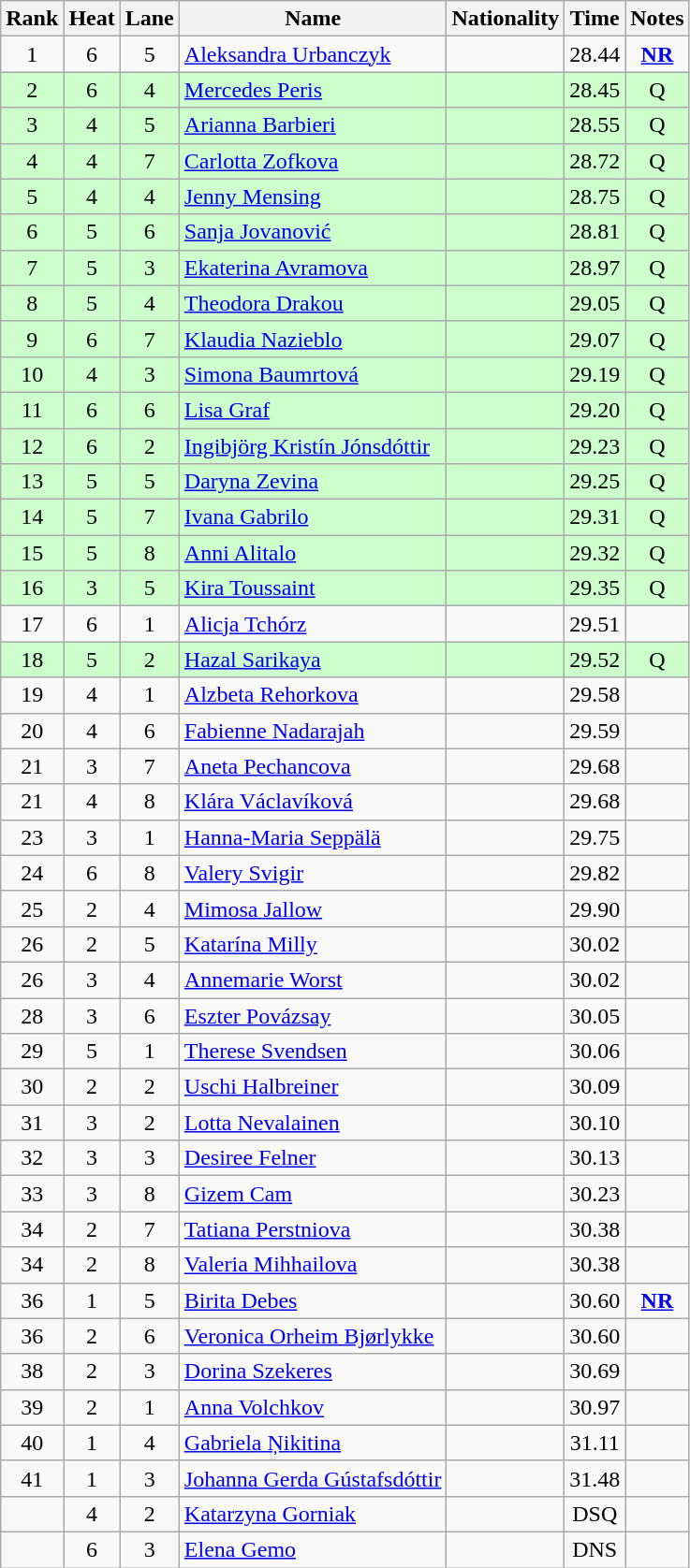<table class="wikitable sortable" style="text-align:center">
<tr>
<th>Rank</th>
<th>Heat</th>
<th>Lane</th>
<th>Name</th>
<th>Nationality</th>
<th>Time</th>
<th>Notes</th>
</tr>
<tr>
<td>1</td>
<td>6</td>
<td>5</td>
<td align=left><a href='#'>Aleksandra Urbanczyk</a></td>
<td align=left></td>
<td>28.44</td>
<td><strong><a href='#'>NR</a></strong></td>
</tr>
<tr bgcolor=ccffcc>
<td>2</td>
<td>6</td>
<td>4</td>
<td align=left><a href='#'>Mercedes Peris</a></td>
<td align=left></td>
<td>28.45</td>
<td>Q</td>
</tr>
<tr bgcolor=ccffcc>
<td>3</td>
<td>4</td>
<td>5</td>
<td align=left><a href='#'>Arianna Barbieri</a></td>
<td align=left></td>
<td>28.55</td>
<td>Q</td>
</tr>
<tr bgcolor=ccffcc>
<td>4</td>
<td>4</td>
<td>7</td>
<td align=left><a href='#'>Carlotta Zofkova</a></td>
<td align=left></td>
<td>28.72</td>
<td>Q</td>
</tr>
<tr bgcolor=ccffcc>
<td>5</td>
<td>4</td>
<td>4</td>
<td align=left><a href='#'>Jenny Mensing</a></td>
<td align=left></td>
<td>28.75</td>
<td>Q</td>
</tr>
<tr bgcolor=ccffcc>
<td>6</td>
<td>5</td>
<td>6</td>
<td align=left><a href='#'>Sanja Jovanović</a></td>
<td align=left></td>
<td>28.81</td>
<td>Q</td>
</tr>
<tr bgcolor=ccffcc>
<td>7</td>
<td>5</td>
<td>3</td>
<td align=left><a href='#'>Ekaterina Avramova</a></td>
<td align=left></td>
<td>28.97</td>
<td>Q</td>
</tr>
<tr bgcolor=ccffcc>
<td>8</td>
<td>5</td>
<td>4</td>
<td align=left><a href='#'>Theodora Drakou</a></td>
<td align=left></td>
<td>29.05</td>
<td>Q</td>
</tr>
<tr bgcolor=ccffcc>
<td>9</td>
<td>6</td>
<td>7</td>
<td align=left><a href='#'>Klaudia Nazieblo</a></td>
<td align=left></td>
<td>29.07</td>
<td>Q</td>
</tr>
<tr bgcolor=ccffcc>
<td>10</td>
<td>4</td>
<td>3</td>
<td align=left><a href='#'>Simona Baumrtová</a></td>
<td align=left></td>
<td>29.19</td>
<td>Q</td>
</tr>
<tr bgcolor=ccffcc>
<td>11</td>
<td>6</td>
<td>6</td>
<td align=left><a href='#'>Lisa Graf</a></td>
<td align=left></td>
<td>29.20</td>
<td>Q</td>
</tr>
<tr bgcolor=ccffcc>
<td>12</td>
<td>6</td>
<td>2</td>
<td align=left><a href='#'>Ingibjörg Kristín Jónsdóttir</a></td>
<td align=left></td>
<td>29.23</td>
<td>Q</td>
</tr>
<tr bgcolor=ccffcc>
<td>13</td>
<td>5</td>
<td>5</td>
<td align=left><a href='#'>Daryna Zevina</a></td>
<td align=left></td>
<td>29.25</td>
<td>Q</td>
</tr>
<tr bgcolor=ccffcc>
<td>14</td>
<td>5</td>
<td>7</td>
<td align=left><a href='#'>Ivana Gabrilo</a></td>
<td align=left></td>
<td>29.31</td>
<td>Q</td>
</tr>
<tr bgcolor=ccffcc>
<td>15</td>
<td>5</td>
<td>8</td>
<td align=left><a href='#'>Anni Alitalo</a></td>
<td align=left></td>
<td>29.32</td>
<td>Q</td>
</tr>
<tr bgcolor=ccffcc>
<td>16</td>
<td>3</td>
<td>5</td>
<td align=left><a href='#'>Kira Toussaint</a></td>
<td align=left></td>
<td>29.35</td>
<td>Q</td>
</tr>
<tr>
<td>17</td>
<td>6</td>
<td>1</td>
<td align=left><a href='#'>Alicja Tchórz</a></td>
<td align=left></td>
<td>29.51</td>
<td></td>
</tr>
<tr bgcolor=ccffcc>
<td>18</td>
<td>5</td>
<td>2</td>
<td align=left><a href='#'>Hazal Sarikaya</a></td>
<td align=left></td>
<td>29.52</td>
<td>Q</td>
</tr>
<tr>
<td>19</td>
<td>4</td>
<td>1</td>
<td align=left><a href='#'>Alzbeta Rehorkova</a></td>
<td align=left></td>
<td>29.58</td>
<td></td>
</tr>
<tr>
<td>20</td>
<td>4</td>
<td>6</td>
<td align=left><a href='#'>Fabienne Nadarajah</a></td>
<td align=left></td>
<td>29.59</td>
<td></td>
</tr>
<tr>
<td>21</td>
<td>3</td>
<td>7</td>
<td align=left><a href='#'>Aneta Pechancova</a></td>
<td align=left></td>
<td>29.68</td>
<td></td>
</tr>
<tr>
<td>21</td>
<td>4</td>
<td>8</td>
<td align=left><a href='#'>Klára Václavíková</a></td>
<td align=left></td>
<td>29.68</td>
<td></td>
</tr>
<tr>
<td>23</td>
<td>3</td>
<td>1</td>
<td align=left><a href='#'>Hanna-Maria Seppälä</a></td>
<td align=left></td>
<td>29.75</td>
<td></td>
</tr>
<tr>
<td>24</td>
<td>6</td>
<td>8</td>
<td align=left><a href='#'>Valery Svigir</a></td>
<td align=left></td>
<td>29.82</td>
<td></td>
</tr>
<tr>
<td>25</td>
<td>2</td>
<td>4</td>
<td align=left><a href='#'>Mimosa Jallow</a></td>
<td align=left></td>
<td>29.90</td>
<td></td>
</tr>
<tr>
<td>26</td>
<td>2</td>
<td>5</td>
<td align=left><a href='#'>Katarína Milly</a></td>
<td align=left></td>
<td>30.02</td>
<td></td>
</tr>
<tr>
<td>26</td>
<td>3</td>
<td>4</td>
<td align=left><a href='#'>Annemarie Worst</a></td>
<td align=left></td>
<td>30.02</td>
<td></td>
</tr>
<tr>
<td>28</td>
<td>3</td>
<td>6</td>
<td align=left><a href='#'>Eszter Povázsay</a></td>
<td align=left></td>
<td>30.05</td>
<td></td>
</tr>
<tr>
<td>29</td>
<td>5</td>
<td>1</td>
<td align=left><a href='#'>Therese Svendsen</a></td>
<td align=left></td>
<td>30.06</td>
<td></td>
</tr>
<tr>
<td>30</td>
<td>2</td>
<td>2</td>
<td align=left><a href='#'>Uschi Halbreiner</a></td>
<td align=left></td>
<td>30.09</td>
<td></td>
</tr>
<tr>
<td>31</td>
<td>3</td>
<td>2</td>
<td align=left><a href='#'>Lotta Nevalainen</a></td>
<td align=left></td>
<td>30.10</td>
<td></td>
</tr>
<tr>
<td>32</td>
<td>3</td>
<td>3</td>
<td align=left><a href='#'>Desiree Felner</a></td>
<td align=left></td>
<td>30.13</td>
<td></td>
</tr>
<tr>
<td>33</td>
<td>3</td>
<td>8</td>
<td align=left><a href='#'>Gizem Cam</a></td>
<td align=left></td>
<td>30.23</td>
<td></td>
</tr>
<tr>
<td>34</td>
<td>2</td>
<td>7</td>
<td align=left><a href='#'>Tatiana Perstniova</a></td>
<td align=left></td>
<td>30.38</td>
<td></td>
</tr>
<tr>
<td>34</td>
<td>2</td>
<td>8</td>
<td align=left><a href='#'>Valeria Mihhailova</a></td>
<td align=left></td>
<td>30.38</td>
<td></td>
</tr>
<tr>
<td>36</td>
<td>1</td>
<td>5</td>
<td align=left><a href='#'>Birita Debes</a></td>
<td align=left></td>
<td>30.60</td>
<td><strong><a href='#'>NR</a></strong></td>
</tr>
<tr>
<td>36</td>
<td>2</td>
<td>6</td>
<td align=left><a href='#'>Veronica Orheim Bjørlykke</a></td>
<td align=left></td>
<td>30.60</td>
<td></td>
</tr>
<tr>
<td>38</td>
<td>2</td>
<td>3</td>
<td align=left><a href='#'>Dorina Szekeres</a></td>
<td align=left></td>
<td>30.69</td>
<td></td>
</tr>
<tr>
<td>39</td>
<td>2</td>
<td>1</td>
<td align=left><a href='#'>Anna Volchkov</a></td>
<td align=left></td>
<td>30.97</td>
<td></td>
</tr>
<tr>
<td>40</td>
<td>1</td>
<td>4</td>
<td align=left><a href='#'>Gabriela Ņikitina</a></td>
<td align=left></td>
<td>31.11</td>
<td></td>
</tr>
<tr>
<td>41</td>
<td>1</td>
<td>3</td>
<td align=left><a href='#'>Johanna Gerda Gústafsdóttir</a></td>
<td align=left></td>
<td>31.48</td>
<td></td>
</tr>
<tr>
<td></td>
<td>4</td>
<td>2</td>
<td align=left><a href='#'>Katarzyna Gorniak</a></td>
<td align=left></td>
<td>DSQ</td>
<td></td>
</tr>
<tr>
<td></td>
<td>6</td>
<td>3</td>
<td align=left><a href='#'>Elena Gemo</a></td>
<td align=left></td>
<td>DNS</td>
<td></td>
</tr>
</table>
